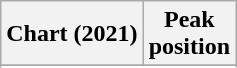<table class="wikitable sortable plainrowheaders" style="text-align:center">
<tr>
<th scope="col">Chart (2021)</th>
<th scope="col">Peak<br>position</th>
</tr>
<tr>
</tr>
<tr>
</tr>
<tr>
</tr>
<tr>
</tr>
<tr>
</tr>
<tr>
</tr>
<tr>
</tr>
<tr>
</tr>
</table>
